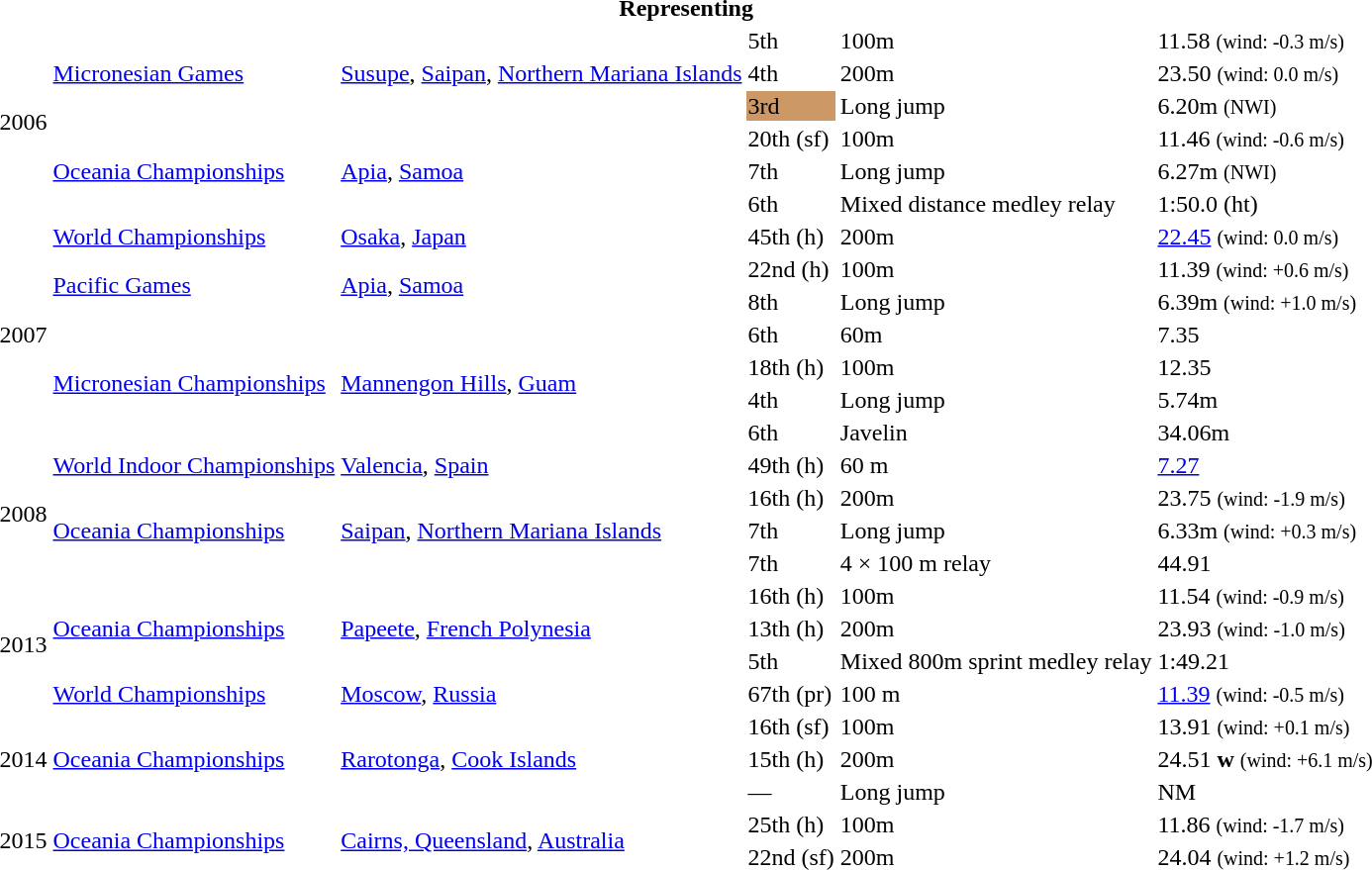<table>
<tr>
<th colspan="6">Representing </th>
</tr>
<tr>
<td rowspan=6>2006</td>
<td rowspan=3><a href='#'>Micronesian Games</a></td>
<td rowspan=3><a href='#'>Susupe</a>, <a href='#'>Saipan</a>, <a href='#'>Northern Mariana Islands</a></td>
<td>5th</td>
<td>100m</td>
<td>11.58 <small>(wind: -0.3 m/s)</small></td>
</tr>
<tr>
<td>4th</td>
<td>200m</td>
<td>23.50 <small>(wind: 0.0 m/s)</small></td>
</tr>
<tr>
<td bgcolor="cc9966">3rd</td>
<td>Long jump</td>
<td>6.20m <small>(NWI)</small></td>
</tr>
<tr>
<td rowspan=3><a href='#'>Oceania Championships</a></td>
<td rowspan=3><a href='#'>Apia</a>, <a href='#'>Samoa</a></td>
<td>20th (sf)</td>
<td>100m</td>
<td>11.46 <small>(wind: -0.6 m/s)</small></td>
</tr>
<tr>
<td>7th</td>
<td>Long jump</td>
<td>6.27m <small>(NWI)</small></td>
</tr>
<tr>
<td>6th</td>
<td>Mixed distance medley relay</td>
<td>1:50.0 (ht)</td>
</tr>
<tr>
<td rowspan=7>2007</td>
<td><a href='#'>World Championships</a></td>
<td><a href='#'>Osaka</a>, <a href='#'>Japan</a></td>
<td>45th (h)</td>
<td>200m</td>
<td><a href='#'>22.45</a> <small>(wind: 0.0 m/s)</small></td>
</tr>
<tr>
<td rowspan=2><a href='#'>Pacific Games</a></td>
<td rowspan=2><a href='#'>Apia</a>, <a href='#'>Samoa</a></td>
<td>22nd (h)</td>
<td>100m</td>
<td>11.39 <small>(wind: +0.6 m/s)</small></td>
</tr>
<tr>
<td>8th</td>
<td>Long jump</td>
<td>6.39m  <small>(wind: +1.0 m/s)</small></td>
</tr>
<tr>
<td rowspan=4><a href='#'>Micronesian Championships</a></td>
<td rowspan=4><a href='#'>Mannengon Hills</a>, <a href='#'>Guam</a></td>
<td>6th</td>
<td>60m</td>
<td>7.35</td>
</tr>
<tr>
<td>18th (h)</td>
<td>100m</td>
<td>12.35</td>
</tr>
<tr>
<td>4th</td>
<td>Long jump</td>
<td>5.74m</td>
</tr>
<tr>
<td>6th</td>
<td>Javelin</td>
<td>34.06m</td>
</tr>
<tr>
<td rowspan=4>2008</td>
<td><a href='#'>World Indoor Championships</a></td>
<td><a href='#'>Valencia</a>, <a href='#'>Spain</a></td>
<td>49th (h)</td>
<td>60 m</td>
<td><a href='#'>7.27</a></td>
</tr>
<tr>
<td rowspan=3><a href='#'>Oceania Championships</a></td>
<td rowspan=3><a href='#'>Saipan</a>, <a href='#'>Northern Mariana Islands</a></td>
<td>16th (h)</td>
<td>200m</td>
<td>23.75 <small>(wind: -1.9 m/s)</small></td>
</tr>
<tr>
<td>7th</td>
<td>Long jump</td>
<td>6.33m  <small>(wind: +0.3 m/s)</small></td>
</tr>
<tr>
<td>7th</td>
<td>4 × 100 m relay</td>
<td>44.91</td>
</tr>
<tr>
<td rowspan=4>2013</td>
<td rowspan=3><a href='#'>Oceania Championships</a></td>
<td rowspan=3><a href='#'>Papeete</a>, <a href='#'>French Polynesia</a></td>
<td>16th (h)</td>
<td>100m</td>
<td>11.54 <small>(wind: -0.9 m/s)</small></td>
</tr>
<tr>
<td>13th (h)</td>
<td>200m</td>
<td>23.93 <small>(wind: -1.0 m/s)</small></td>
</tr>
<tr>
<td>5th</td>
<td>Mixed 800m sprint medley relay</td>
<td>1:49.21</td>
</tr>
<tr>
<td><a href='#'>World Championships</a></td>
<td><a href='#'>Moscow</a>, <a href='#'>Russia</a></td>
<td>67th (pr)</td>
<td>100 m</td>
<td><a href='#'>11.39</a> <small>(wind: -0.5 m/s)</small></td>
</tr>
<tr>
<td rowspan=3>2014</td>
<td rowspan=3><a href='#'>Oceania Championships</a></td>
<td rowspan=3><a href='#'>Rarotonga</a>, <a href='#'>Cook Islands</a></td>
<td>16th (sf)</td>
<td>100m</td>
<td>13.91 <small>(wind: +0.1 m/s)</small></td>
</tr>
<tr>
<td>15th (h)</td>
<td>200m</td>
<td>24.51 <strong>w</strong> <small>(wind: +6.1 m/s)</small></td>
</tr>
<tr>
<td>—</td>
<td>Long jump</td>
<td>NM</td>
</tr>
<tr>
<td rowspan=2>2015</td>
<td rowspan=2><a href='#'>Oceania Championships</a></td>
<td rowspan=2><a href='#'>Cairns, Queensland</a>, <a href='#'>Australia</a></td>
<td>25th (h)</td>
<td>100m</td>
<td>11.86 <small>(wind: -1.7 m/s)</small></td>
</tr>
<tr>
<td>22nd (sf)</td>
<td>200m</td>
<td>24.04 <small>(wind: +1.2 m/s)</small></td>
</tr>
</table>
